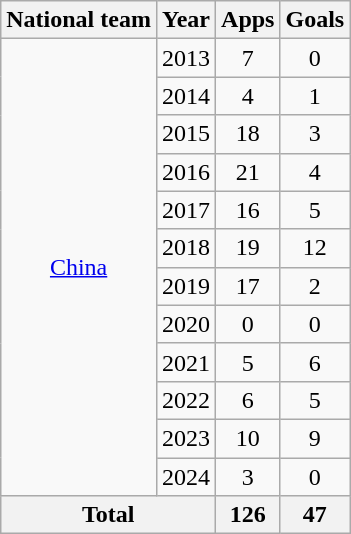<table class="wikitable" style="text-align:center">
<tr>
<th>National team</th>
<th>Year</th>
<th>Apps</th>
<th>Goals</th>
</tr>
<tr>
<td rowspan="12"><a href='#'>China</a></td>
<td>2013</td>
<td>7</td>
<td>0</td>
</tr>
<tr>
<td>2014</td>
<td>4</td>
<td>1</td>
</tr>
<tr>
<td>2015</td>
<td>18</td>
<td>3</td>
</tr>
<tr>
<td>2016</td>
<td>21</td>
<td>4</td>
</tr>
<tr>
<td>2017</td>
<td>16</td>
<td>5</td>
</tr>
<tr>
<td>2018</td>
<td>19</td>
<td>12</td>
</tr>
<tr>
<td>2019</td>
<td>17</td>
<td>2</td>
</tr>
<tr>
<td>2020</td>
<td>0</td>
<td>0</td>
</tr>
<tr>
<td>2021</td>
<td>5</td>
<td>6</td>
</tr>
<tr>
<td>2022</td>
<td>6</td>
<td>5</td>
</tr>
<tr>
<td>2023</td>
<td>10</td>
<td>9</td>
</tr>
<tr>
<td>2024</td>
<td>3</td>
<td>0</td>
</tr>
<tr>
<th colspan="2">Total</th>
<th>126</th>
<th>47</th>
</tr>
</table>
